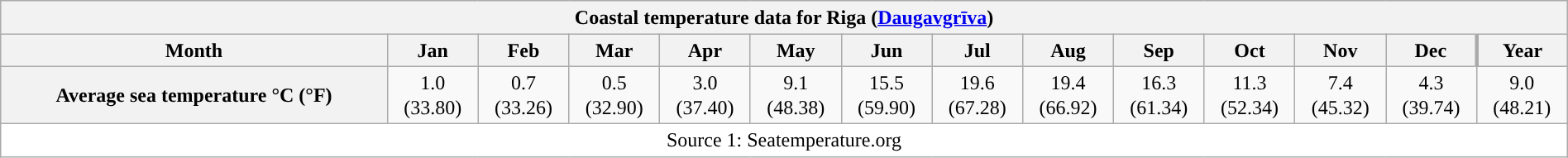<table style="width:100%;text-align:center;line-height:1.2em;margin-left:auto;margin-right:auto" class="wikitable">
<tr>
<th Colspan=14>Coastal temperature data for Riga (<a href='#'>Daugavgrīva</a>)</th>
</tr>
<tr>
<th>Month</th>
<th>Jan</th>
<th>Feb</th>
<th>Mar</th>
<th>Apr</th>
<th>May</th>
<th>Jun</th>
<th>Jul</th>
<th>Aug</th>
<th>Sep</th>
<th>Oct</th>
<th>Nov</th>
<th>Dec</th>
<th style="border-left-width:medium">Year</th>
</tr>
<tr>
<th>Average sea temperature °C (°F)</th>
<td>1.0<br>(33.80)</td>
<td>0.7<br>(33.26)</td>
<td>0.5<br>(32.90)</td>
<td>3.0<br>(37.40)</td>
<td>9.1<br>(48.38)</td>
<td>15.5<br>(59.90)</td>
<td>19.6<br>(67.28)</td>
<td>19.4<br>(66.92)</td>
<td>16.3<br>(61.34)</td>
<td>11.3<br>(52.34)</td>
<td>7.4<br>(45.32)</td>
<td>4.3<br>(39.74)</td>
<td>9.0<br>(48.21)</td>
</tr>
<tr>
<th Colspan=14 style="background:#ffffff;font-weight:normal;font-size:100%;">Source 1: Seatemperature.org</th>
</tr>
</table>
